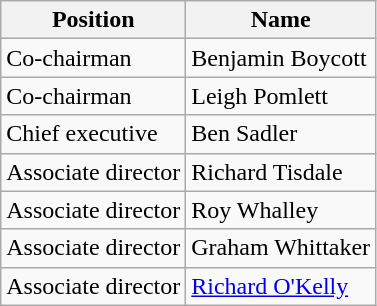<table class="wikitable">
<tr>
<th>Position</th>
<th>Name</th>
</tr>
<tr>
<td>Co-chairman</td>
<td>Benjamin Boycott</td>
</tr>
<tr>
<td>Co-chairman</td>
<td>Leigh Pomlett</td>
</tr>
<tr>
<td>Chief executive</td>
<td>Ben Sadler</td>
</tr>
<tr>
<td>Associate director</td>
<td>Richard Tisdale</td>
</tr>
<tr>
<td>Associate director</td>
<td>Roy Whalley</td>
</tr>
<tr>
<td>Associate director</td>
<td>Graham Whittaker</td>
</tr>
<tr>
<td>Associate director</td>
<td><a href='#'>Richard O'Kelly</a></td>
</tr>
</table>
